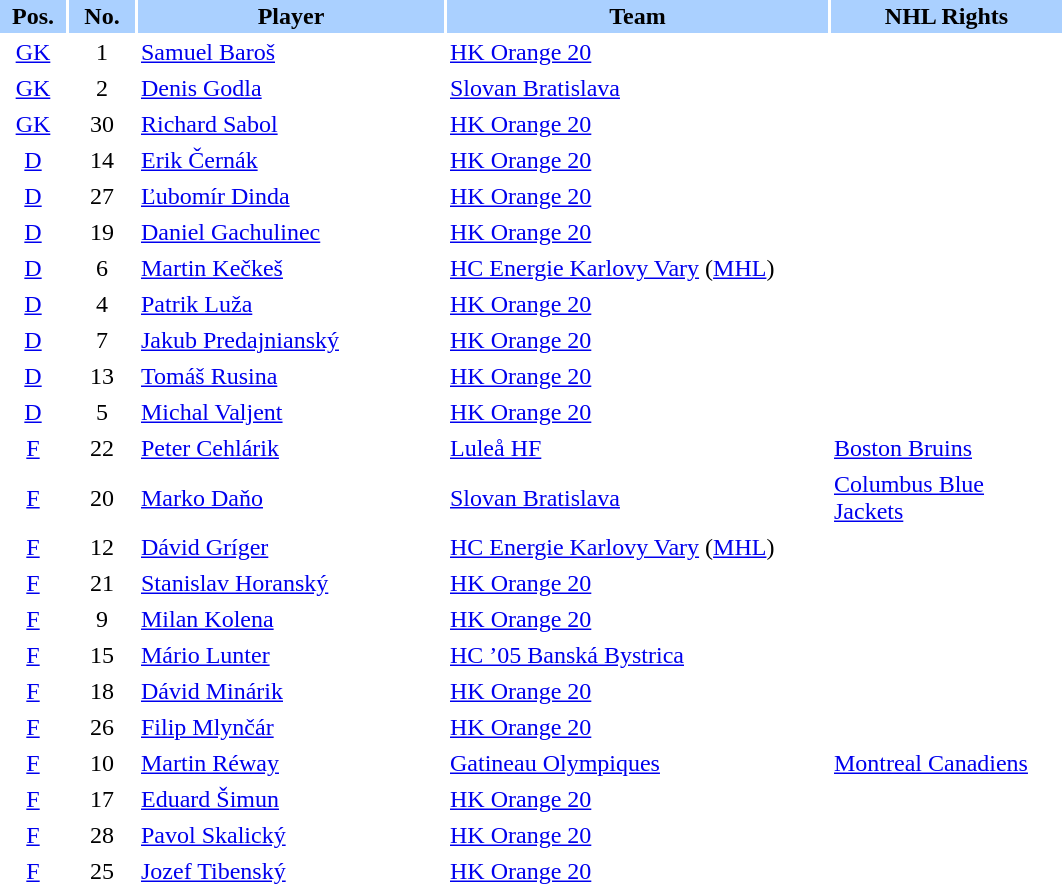<table border="0" cellspacing="2" cellpadding="2">
<tr bgcolor=AAD0FF>
<th width=40>Pos.</th>
<th width=40>No.</th>
<th width=200>Player</th>
<th width=250>Team</th>
<th width=150>NHL Rights</th>
</tr>
<tr>
<td style="text-align:center;"><a href='#'>GK</a></td>
<td style="text-align:center;">1</td>
<td><a href='#'>Samuel Baroš</a></td>
<td> <a href='#'>HK Orange 20</a></td>
<td></td>
</tr>
<tr>
<td style="text-align:center;"><a href='#'>GK</a></td>
<td style="text-align:center;">2</td>
<td><a href='#'>Denis Godla</a></td>
<td> <a href='#'>Slovan Bratislava</a></td>
<td></td>
</tr>
<tr>
<td style="text-align:center;"><a href='#'>GK</a></td>
<td style="text-align:center;">30</td>
<td><a href='#'>Richard Sabol</a></td>
<td> <a href='#'>HK Orange 20</a></td>
<td></td>
</tr>
<tr>
<td style="text-align:center;"><a href='#'>D</a></td>
<td style="text-align:center;">14</td>
<td><a href='#'>Erik Černák</a></td>
<td> <a href='#'>HK Orange 20</a></td>
<td></td>
</tr>
<tr>
<td style="text-align:center;"><a href='#'>D</a></td>
<td style="text-align:center;">27</td>
<td><a href='#'>Ľubomír Dinda</a></td>
<td> <a href='#'>HK Orange 20</a></td>
<td></td>
</tr>
<tr>
<td style="text-align:center;"><a href='#'>D</a></td>
<td style="text-align:center;">19</td>
<td><a href='#'>Daniel Gachulinec</a></td>
<td> <a href='#'>HK Orange 20</a></td>
<td></td>
</tr>
<tr>
<td style="text-align:center;"><a href='#'>D</a></td>
<td style="text-align:center;">6</td>
<td><a href='#'>Martin Kečkeš</a></td>
<td> <a href='#'>HC Energie Karlovy Vary</a> (<a href='#'>MHL</a>)</td>
<td></td>
</tr>
<tr>
<td style="text-align:center;"><a href='#'>D</a></td>
<td style="text-align:center;">4</td>
<td><a href='#'>Patrik Luža</a></td>
<td> <a href='#'>HK Orange 20</a></td>
<td></td>
</tr>
<tr>
<td style="text-align:center;"><a href='#'>D</a></td>
<td style="text-align:center;">7</td>
<td><a href='#'>Jakub Predajnianský</a></td>
<td> <a href='#'>HK Orange 20</a></td>
<td></td>
</tr>
<tr>
<td style="text-align:center;"><a href='#'>D</a></td>
<td style="text-align:center;">13</td>
<td><a href='#'>Tomáš Rusina</a></td>
<td> <a href='#'>HK Orange 20</a></td>
<td></td>
</tr>
<tr>
<td style="text-align:center;"><a href='#'>D</a></td>
<td style="text-align:center;">5</td>
<td><a href='#'>Michal Valjent</a></td>
<td> <a href='#'>HK Orange 20</a></td>
<td></td>
</tr>
<tr>
<td style="text-align:center;"><a href='#'>F</a></td>
<td style="text-align:center;">22</td>
<td><a href='#'>Peter Cehlárik</a></td>
<td> <a href='#'>Luleå HF</a></td>
<td><a href='#'>Boston Bruins</a></td>
</tr>
<tr>
<td style="text-align:center;"><a href='#'>F</a></td>
<td style="text-align:center;">20</td>
<td><a href='#'>Marko Daňo</a></td>
<td> <a href='#'>Slovan Bratislava</a></td>
<td><a href='#'>Columbus Blue Jackets</a></td>
</tr>
<tr>
<td style="text-align:center;"><a href='#'>F</a></td>
<td style="text-align:center;">12</td>
<td><a href='#'>Dávid Gríger</a></td>
<td> <a href='#'>HC Energie Karlovy Vary</a> (<a href='#'>MHL</a>)</td>
<td></td>
</tr>
<tr>
<td style="text-align:center;"><a href='#'>F</a></td>
<td style="text-align:center;">21</td>
<td><a href='#'>Stanislav Horanský</a></td>
<td> <a href='#'>HK Orange 20</a></td>
<td></td>
</tr>
<tr>
<td style="text-align:center;"><a href='#'>F</a></td>
<td style="text-align:center;">9</td>
<td><a href='#'>Milan Kolena</a></td>
<td>  <a href='#'>HK Orange 20</a></td>
<td></td>
</tr>
<tr>
<td style="text-align:center;"><a href='#'>F</a></td>
<td style="text-align:center;">15</td>
<td><a href='#'>Mário Lunter</a></td>
<td> <a href='#'>HC ’05 Banská Bystrica</a></td>
<td></td>
</tr>
<tr>
<td style="text-align:center;"><a href='#'>F</a></td>
<td style="text-align:center;">18</td>
<td><a href='#'>Dávid Minárik</a></td>
<td> <a href='#'>HK Orange 20</a></td>
<td></td>
</tr>
<tr>
<td style="text-align:center;"><a href='#'>F</a></td>
<td style="text-align:center;">26</td>
<td><a href='#'>Filip Mlynčár</a></td>
<td> <a href='#'>HK Orange 20</a></td>
<td></td>
</tr>
<tr>
<td style="text-align:center;"><a href='#'>F</a></td>
<td style="text-align:center;">10</td>
<td><a href='#'>Martin Réway</a></td>
<td> <a href='#'>Gatineau Olympiques</a></td>
<td><a href='#'>Montreal Canadiens</a></td>
</tr>
<tr>
<td style="text-align:center;"><a href='#'>F</a></td>
<td style="text-align:center;">17</td>
<td><a href='#'>Eduard Šimun</a></td>
<td> <a href='#'>HK Orange 20</a></td>
<td></td>
</tr>
<tr>
<td style="text-align:center;"><a href='#'>F</a></td>
<td style="text-align:center;">28</td>
<td><a href='#'>Pavol Skalický</a></td>
<td> <a href='#'>HK Orange 20</a></td>
<td></td>
</tr>
<tr>
<td style="text-align:center;"><a href='#'>F</a></td>
<td style="text-align:center;">25</td>
<td><a href='#'>Jozef Tibenský</a></td>
<td> <a href='#'>HK Orange 20</a></td>
<td></td>
</tr>
</table>
